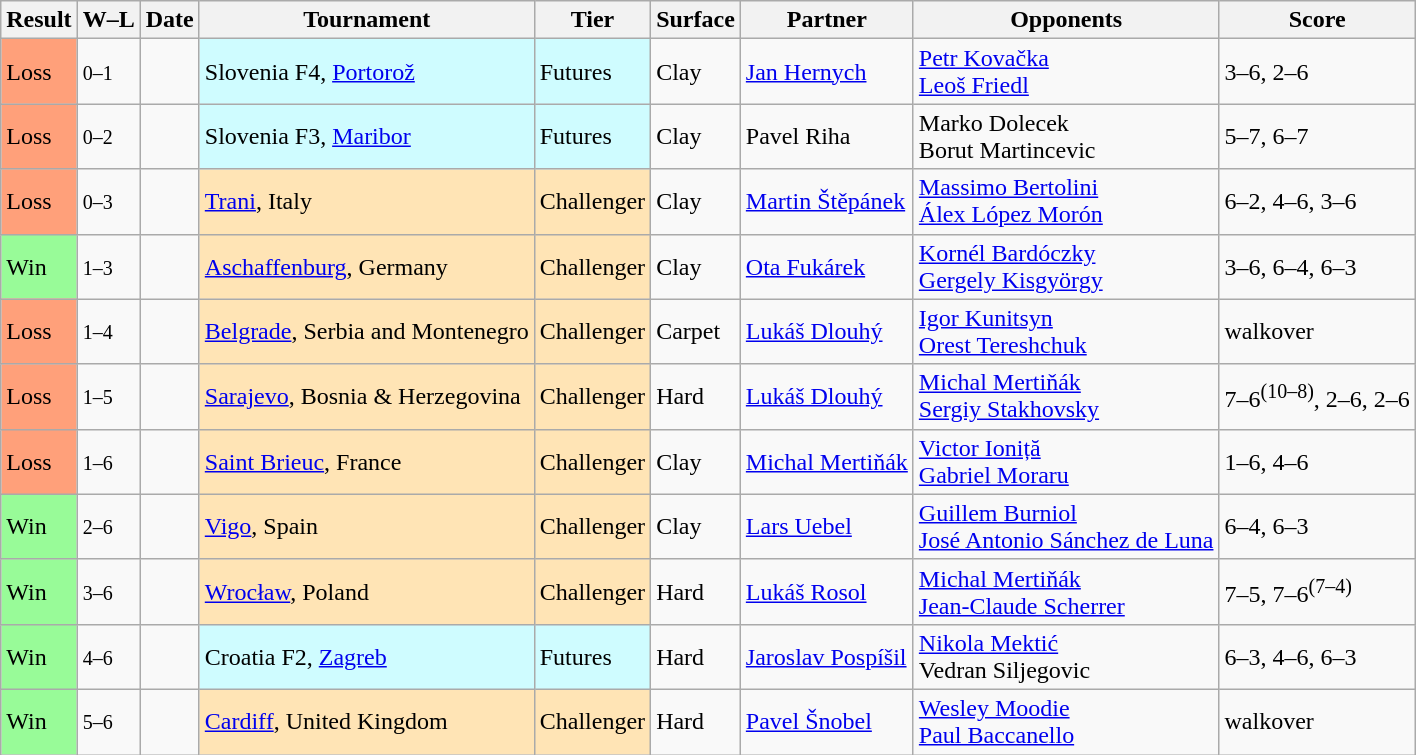<table class="sortable wikitable">
<tr>
<th>Result</th>
<th class="unsortable">W–L</th>
<th>Date</th>
<th>Tournament</th>
<th>Tier</th>
<th>Surface</th>
<th>Partner</th>
<th>Opponents</th>
<th class="unsortable">Score</th>
</tr>
<tr>
<td bgcolor=ffa07a>Loss</td>
<td><small>0–1</small></td>
<td></td>
<td bgcolor=cffcff>Slovenia F4, <a href='#'>Portorož</a></td>
<td bgcolor=cffcff>Futures</td>
<td>Clay</td>
<td> <a href='#'>Jan Hernych</a></td>
<td> <a href='#'>Petr Kovačka</a> <br>  <a href='#'>Leoš Friedl</a></td>
<td>3–6, 2–6</td>
</tr>
<tr>
<td bgcolor=ffa07a>Loss</td>
<td><small>0–2</small></td>
<td></td>
<td bgcolor=cffcff>Slovenia F3, <a href='#'>Maribor</a></td>
<td bgcolor=cffcff>Futures</td>
<td>Clay</td>
<td> Pavel Riha</td>
<td> Marko Dolecek <br>  Borut Martincevic</td>
<td>5–7, 6–7</td>
</tr>
<tr>
<td bgcolor=ffa07a>Loss</td>
<td><small>0–3</small></td>
<td></td>
<td bgcolor=moccasin><a href='#'>Trani</a>, Italy</td>
<td bgcolor=moccasin>Challenger</td>
<td>Clay</td>
<td> <a href='#'>Martin Štěpánek</a></td>
<td> <a href='#'>Massimo Bertolini</a> <br>  <a href='#'>Álex López Morón</a></td>
<td>6–2, 4–6, 3–6</td>
</tr>
<tr>
<td bgcolor=98fb98>Win</td>
<td><small>1–3</small></td>
<td></td>
<td bgcolor=moccasin><a href='#'>Aschaffenburg</a>, Germany</td>
<td bgcolor=moccasin>Challenger</td>
<td>Clay</td>
<td> <a href='#'>Ota Fukárek</a></td>
<td> <a href='#'>Kornél Bardóczky</a> <br>  <a href='#'>Gergely Kisgyörgy</a></td>
<td>3–6, 6–4, 6–3</td>
</tr>
<tr>
<td bgcolor=ffa07a>Loss</td>
<td><small>1–4</small></td>
<td></td>
<td bgcolor=moccasin><a href='#'>Belgrade</a>, Serbia and Montenegro</td>
<td bgcolor=moccasin>Challenger</td>
<td>Carpet</td>
<td> <a href='#'>Lukáš Dlouhý</a></td>
<td> <a href='#'>Igor Kunitsyn</a> <br>  <a href='#'>Orest Tereshchuk</a></td>
<td>walkover</td>
</tr>
<tr>
<td bgcolor=ffa07a>Loss</td>
<td><small>1–5</small></td>
<td></td>
<td bgcolor=moccasin><a href='#'>Sarajevo</a>, Bosnia & Herzegovina</td>
<td bgcolor=moccasin>Challenger</td>
<td>Hard</td>
<td> <a href='#'>Lukáš Dlouhý</a></td>
<td> <a href='#'>Michal Mertiňák</a> <br>  <a href='#'>Sergiy Stakhovsky</a></td>
<td>7–6<sup>(10–8)</sup>, 2–6, 2–6</td>
</tr>
<tr>
<td bgcolor=ffa07a>Loss</td>
<td><small>1–6</small></td>
<td></td>
<td bgcolor=moccasin><a href='#'>Saint Brieuc</a>, France</td>
<td bgcolor=moccasin>Challenger</td>
<td>Clay</td>
<td> <a href='#'>Michal Mertiňák</a></td>
<td> <a href='#'>Victor Ioniță</a> <br>  <a href='#'>Gabriel Moraru</a></td>
<td>1–6, 4–6</td>
</tr>
<tr>
<td bgcolor=98fb98>Win</td>
<td><small>2–6</small></td>
<td></td>
<td bgcolor=moccasin><a href='#'>Vigo</a>, Spain</td>
<td bgcolor=moccasin>Challenger</td>
<td>Clay</td>
<td> <a href='#'>Lars Uebel</a></td>
<td> <a href='#'>Guillem Burniol</a> <br>  <a href='#'>José Antonio Sánchez de Luna</a></td>
<td>6–4, 6–3</td>
</tr>
<tr>
<td bgcolor=98fb98>Win</td>
<td><small>3–6</small></td>
<td></td>
<td bgcolor=moccasin><a href='#'>Wrocław</a>, Poland</td>
<td bgcolor=moccasin>Challenger</td>
<td>Hard</td>
<td> <a href='#'>Lukáš Rosol</a></td>
<td> <a href='#'>Michal Mertiňák</a> <br>  <a href='#'>Jean-Claude Scherrer</a></td>
<td>7–5, 7–6<sup>(7–4)</sup></td>
</tr>
<tr>
<td bgcolor=98fb98>Win</td>
<td><small>4–6</small></td>
<td></td>
<td bgcolor=cffcff>Croatia F2, <a href='#'>Zagreb</a></td>
<td bgcolor=cffcff>Futures</td>
<td>Hard</td>
<td> <a href='#'>Jaroslav Pospíšil</a></td>
<td> <a href='#'>Nikola Mektić</a> <br>  Vedran Siljegovic</td>
<td>6–3, 4–6, 6–3</td>
</tr>
<tr>
<td bgcolor=98fb98>Win</td>
<td><small>5–6</small></td>
<td></td>
<td bgcolor=moccasin><a href='#'>Cardiff</a>, United Kingdom</td>
<td bgcolor=moccasin>Challenger</td>
<td>Hard</td>
<td> <a href='#'>Pavel Šnobel</a></td>
<td> <a href='#'>Wesley Moodie</a> <br>  <a href='#'>Paul Baccanello</a></td>
<td>walkover</td>
</tr>
</table>
